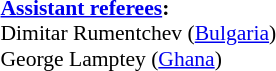<table style="width:100%; font-size:90%;">
<tr>
<td><br><strong><a href='#'>Assistant referees</a>:</strong>
<br>Dimitar Rumentchev (<a href='#'>Bulgaria</a>)
<br>George Lamptey (<a href='#'>Ghana</a>)</td>
</tr>
</table>
